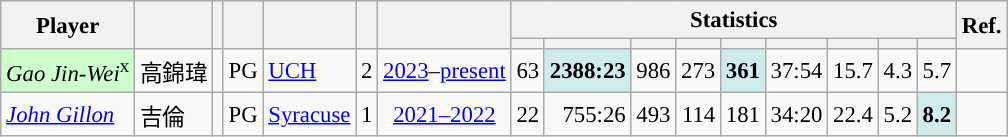<table class="wikitable sortable" style="font-size:95%; text-align:right;">
<tr>
<th rowspan="2">Player</th>
<th rowspan="2"></th>
<th rowspan="2"></th>
<th rowspan="2"></th>
<th rowspan="2"></th>
<th rowspan="2"></th>
<th rowspan="2"></th>
<th colspan="9">Statistics</th>
<th rowspan="2">Ref.</th>
</tr>
<tr>
<th></th>
<th></th>
<th></th>
<th></th>
<th></th>
<th></th>
<th></th>
<th></th>
<th></th>
</tr>
<tr>
<td align="left" bgcolor="#CCFFCC"><em>Gao Jin-Wei</em><sup>x</sup></td>
<td align="left">高錦瑋</td>
<td align="center"></td>
<td align="center">PG</td>
<td align="left"><a href='#'>UCH</a></td>
<td align="center">2</td>
<td align="center"><a href='#'>2023</a>–<a href='#'>present</a></td>
<td>63</td>
<td bgcolor="#CFECEC"><strong>2388:23</strong></td>
<td>986</td>
<td>273</td>
<td bgcolor="#CFECEC"><strong>361</strong></td>
<td>37:54</td>
<td>15.7</td>
<td>4.3</td>
<td>5.7</td>
<td align="center"></td>
</tr>
<tr>
<td align="left"><em><a href='#'>John Gillon</a></em></td>
<td align="left">吉倫</td>
<td align="center"></td>
<td align="center">PG</td>
<td align="left"><a href='#'>Syracuse</a></td>
<td align="center">1</td>
<td align="center"><a href='#'>2021–2022</a></td>
<td>22</td>
<td>755:26</td>
<td>493</td>
<td>114</td>
<td>181</td>
<td>34:20</td>
<td>22.4</td>
<td>5.2</td>
<td bgcolor="#CFECEC"><strong>8.2</strong></td>
<td align="center"></td>
</tr>
</table>
